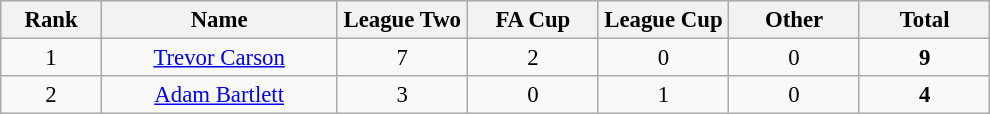<table class="wikitable" style="font-size: 95%; text-align: center;">
<tr>
<th width=60>Rank</th>
<th width=150>Name</th>
<th width=80>League Two</th>
<th width=80>FA Cup</th>
<th width=80>League Cup</th>
<th width=80>Other</th>
<th width=80>Total</th>
</tr>
<tr>
<td>1</td>
<td><a href='#'>Trevor Carson</a></td>
<td>7</td>
<td>2</td>
<td>0</td>
<td>0</td>
<td><strong>9</strong></td>
</tr>
<tr>
<td>2</td>
<td><a href='#'>Adam Bartlett</a></td>
<td>3</td>
<td>0</td>
<td>1</td>
<td>0</td>
<td><strong>4</strong></td>
</tr>
</table>
